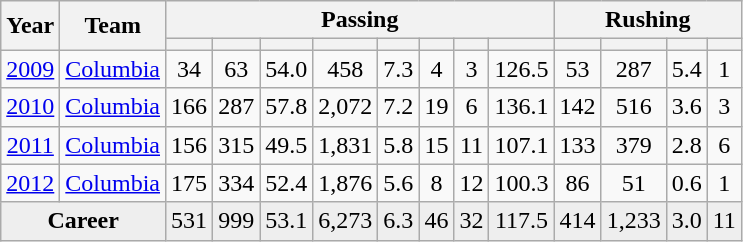<table class="wikitable sortable" style="text-align:center;">
<tr>
<th rowspan=2>Year</th>
<th rowspan=2>Team</th>
<th colspan=8>Passing</th>
<th colspan=4>Rushing</th>
</tr>
<tr>
<th></th>
<th></th>
<th></th>
<th></th>
<th></th>
<th></th>
<th></th>
<th></th>
<th></th>
<th></th>
<th></th>
<th></th>
</tr>
<tr>
<td><a href='#'>2009</a></td>
<td><a href='#'>Columbia</a></td>
<td>34</td>
<td>63</td>
<td>54.0</td>
<td>458</td>
<td>7.3</td>
<td>4</td>
<td>3</td>
<td>126.5</td>
<td>53</td>
<td>287</td>
<td>5.4</td>
<td>1</td>
</tr>
<tr>
<td><a href='#'>2010</a></td>
<td><a href='#'>Columbia</a></td>
<td>166</td>
<td>287</td>
<td>57.8</td>
<td>2,072</td>
<td>7.2</td>
<td>19</td>
<td>6</td>
<td>136.1</td>
<td>142</td>
<td>516</td>
<td>3.6</td>
<td>3</td>
</tr>
<tr>
<td><a href='#'>2011</a></td>
<td><a href='#'>Columbia</a></td>
<td>156</td>
<td>315</td>
<td>49.5</td>
<td>1,831</td>
<td>5.8</td>
<td>15</td>
<td>11</td>
<td>107.1</td>
<td>133</td>
<td>379</td>
<td>2.8</td>
<td>6</td>
</tr>
<tr>
<td><a href='#'>2012</a></td>
<td><a href='#'>Columbia</a></td>
<td>175</td>
<td>334</td>
<td>52.4</td>
<td>1,876</td>
<td>5.6</td>
<td>8</td>
<td>12</td>
<td>100.3</td>
<td>86</td>
<td>51</td>
<td>0.6</td>
<td>1</td>
</tr>
<tr class="sortbottom" style="background:#eee;">
<td colspan=2><strong>Career</strong></td>
<td>531</td>
<td>999</td>
<td>53.1</td>
<td>6,273</td>
<td>6.3</td>
<td>46</td>
<td>32</td>
<td>117.5</td>
<td>414</td>
<td>1,233</td>
<td>3.0</td>
<td>11</td>
</tr>
</table>
